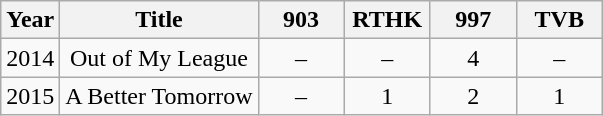<table class="wikitable">
<tr>
<th>Year</th>
<th>Title</th>
<th width="50">903 <br></th>
<th width="50">RTHK <br></th>
<th width="50">997 <br></th>
<th width="50">TVB <br></th>
</tr>
<tr align="center">
<td>2014</td>
<td>Out of My League</td>
<td>–</td>
<td>–</td>
<td>4</td>
<td>–</td>
</tr>
<tr align="center">
<td>2015</td>
<td>A Better Tomorrow</td>
<td>–</td>
<td>1</td>
<td>2</td>
<td>1</td>
</tr>
</table>
